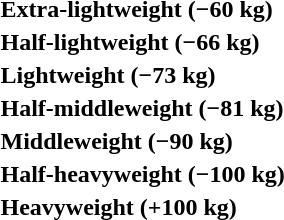<table>
<tr>
<th rowspan=2 style="text-align:left;">Extra-lightweight (−60 kg)</th>
<td rowspan=2></td>
<td rowspan=2></td>
<td></td>
</tr>
<tr>
<td></td>
</tr>
<tr>
<th rowspan=2 style="text-align:left;">Half-lightweight (−66 kg)</th>
<td rowspan=2></td>
<td rowspan=2></td>
<td></td>
</tr>
<tr>
<td></td>
</tr>
<tr>
<th rowspan=2 style="text-align:left;">Lightweight (−73 kg)</th>
<td rowspan=2></td>
<td rowspan=2></td>
<td></td>
</tr>
<tr>
<td></td>
</tr>
<tr>
<th rowspan=2 style="text-align:left;">Half-middleweight (−81 kg)</th>
<td rowspan=2></td>
<td rowspan=2></td>
<td></td>
</tr>
<tr>
<td></td>
</tr>
<tr>
<th rowspan=2 style="text-align:left;">Middleweight (−90 kg)</th>
<td rowspan=2></td>
<td rowspan=2></td>
<td></td>
</tr>
<tr>
<td></td>
</tr>
<tr>
<th rowspan=2 style="text-align:left;">Half-heavyweight (−100 kg)</th>
<td rowspan=2></td>
<td rowspan=2></td>
<td></td>
</tr>
<tr>
<td></td>
</tr>
<tr>
<th rowspan=2 style="text-align:left;">Heavyweight (+100 kg)</th>
<td rowspan=2></td>
<td rowspan=2></td>
<td></td>
</tr>
<tr>
<td></td>
</tr>
</table>
